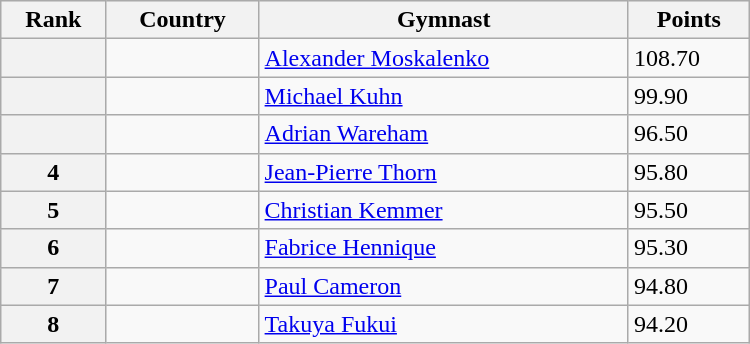<table class="wikitable" width=500>
<tr bgcolor="#efefef">
<th>Rank</th>
<th>Country</th>
<th>Gymnast</th>
<th>Points</th>
</tr>
<tr>
<th></th>
<td></td>
<td><a href='#'>Alexander Moskalenko</a></td>
<td>108.70</td>
</tr>
<tr>
<th></th>
<td></td>
<td><a href='#'>Michael Kuhn</a></td>
<td>99.90</td>
</tr>
<tr>
<th></th>
<td></td>
<td><a href='#'>Adrian Wareham</a></td>
<td>96.50</td>
</tr>
<tr>
<th>4</th>
<td></td>
<td><a href='#'>Jean-Pierre Thorn</a></td>
<td>95.80</td>
</tr>
<tr>
<th>5</th>
<td></td>
<td><a href='#'>Christian Kemmer</a></td>
<td>95.50</td>
</tr>
<tr>
<th>6</th>
<td></td>
<td><a href='#'>Fabrice Hennique</a></td>
<td>95.30</td>
</tr>
<tr>
<th>7</th>
<td></td>
<td><a href='#'>Paul Cameron</a></td>
<td>94.80</td>
</tr>
<tr>
<th>8</th>
<td></td>
<td><a href='#'>Takuya Fukui</a></td>
<td>94.20</td>
</tr>
</table>
